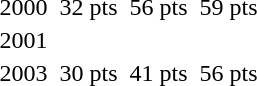<table>
<tr>
<td>2000</td>
<td></td>
<td>32 pts</td>
<td></td>
<td>56 pts</td>
<td></td>
<td>59 pts</td>
</tr>
<tr>
<td>2001</td>
<td></td>
<td></td>
<td></td>
<td></td>
<td></td>
<td></td>
</tr>
<tr>
<td>2003</td>
<td></td>
<td>30 pts</td>
<td></td>
<td>41 pts</td>
<td></td>
<td>56 pts</td>
</tr>
</table>
